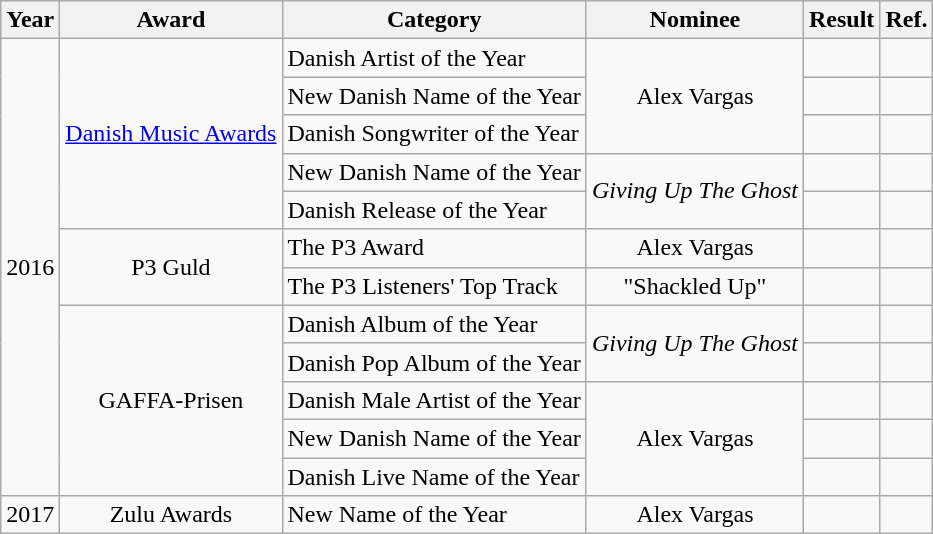<table class="wikitable">
<tr>
<th>Year</th>
<th>Award</th>
<th>Category</th>
<th>Nominee</th>
<th>Result</th>
<th>Ref.</th>
</tr>
<tr>
<td rowspan="12">2016</td>
<td rowspan="5"><a href='#'>Danish Music Awards</a></td>
<td>Danish Artist of the Year</td>
<td rowspan="3" style="text-align:center;">Alex Vargas</td>
<td></td>
<td align="center"></td>
</tr>
<tr>
<td>New Danish Name of the Year</td>
<td></td>
<td align="center"></td>
</tr>
<tr>
<td>Danish Songwriter of the Year</td>
<td></td>
<td align="center"></td>
</tr>
<tr>
<td>New Danish Name of the Year</td>
<td rowspan="2" style="text-align:center;"><em>Giving Up The Ghost</em></td>
<td></td>
<td align="center"></td>
</tr>
<tr>
<td>Danish Release of the Year</td>
<td></td>
<td align="center"></td>
</tr>
<tr>
<td rowspan="2" style="text-align:center;">P3 Guld</td>
<td>The P3 Award</td>
<td style="text-align:center;">Alex Vargas</td>
<td></td>
<td align="center"></td>
</tr>
<tr>
<td>The P3 Listeners' Top Track</td>
<td style="text-align:center;">"Shackled Up"</td>
<td></td>
<td align="center"></td>
</tr>
<tr>
<td rowspan="5" style="text-align:center;">GAFFA-Prisen</td>
<td>Danish Album of the Year</td>
<td rowspan="2" style="text-align:center;"><em>Giving Up The Ghost</em></td>
<td></td>
<td align="center"></td>
</tr>
<tr>
<td>Danish Pop Album of the Year</td>
<td></td>
<td align="center"></td>
</tr>
<tr>
<td>Danish Male Artist of the Year</td>
<td rowspan="3" style="text-align:center;">Alex Vargas</td>
<td></td>
<td align="center"></td>
</tr>
<tr>
<td>New Danish Name of the Year</td>
<td></td>
<td align="center"></td>
</tr>
<tr>
<td>Danish Live Name of the Year</td>
<td></td>
<td align="center"></td>
</tr>
<tr>
<td rowspan="1">2017</td>
<td style="text-align:center;">Zulu Awards</td>
<td>New Name of the Year</td>
<td style="text-align:center;">Alex Vargas</td>
<td></td>
<td></td>
</tr>
</table>
